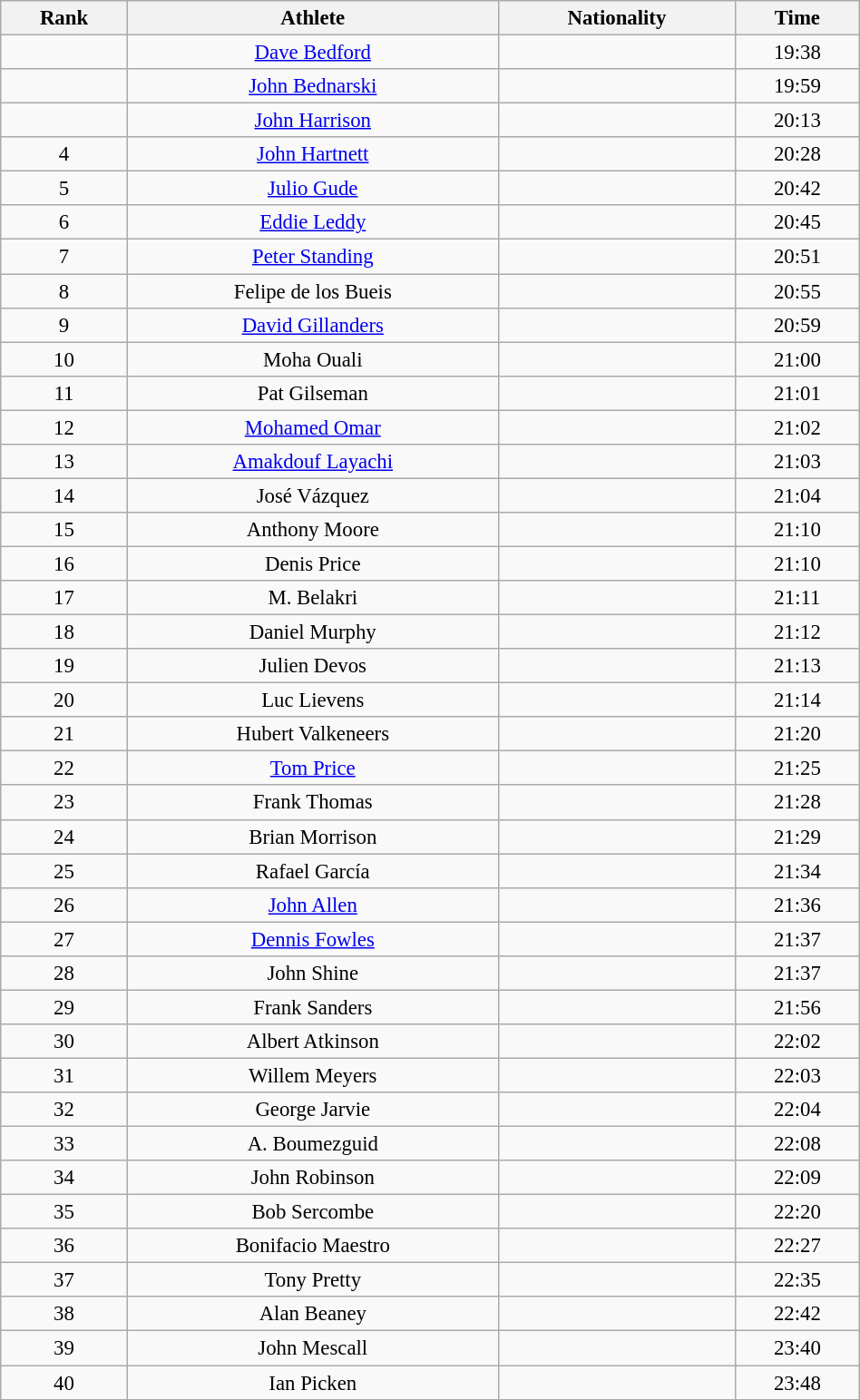<table class="wikitable sortable" style=" text-align:center; font-size:95%;" width="50%">
<tr>
<th>Rank</th>
<th>Athlete</th>
<th>Nationality</th>
<th>Time</th>
</tr>
<tr>
<td align=center></td>
<td><a href='#'>Dave Bedford</a></td>
<td></td>
<td>19:38</td>
</tr>
<tr>
<td align=center></td>
<td><a href='#'>John Bednarski</a></td>
<td></td>
<td>19:59</td>
</tr>
<tr>
<td align=center></td>
<td><a href='#'>John Harrison</a></td>
<td></td>
<td>20:13</td>
</tr>
<tr>
<td align=center>4</td>
<td><a href='#'>John Hartnett</a></td>
<td></td>
<td>20:28</td>
</tr>
<tr>
<td align=center>5</td>
<td><a href='#'>Julio Gude</a></td>
<td></td>
<td>20:42</td>
</tr>
<tr>
<td align=center>6</td>
<td><a href='#'>Eddie Leddy</a></td>
<td></td>
<td>20:45</td>
</tr>
<tr>
<td align=center>7</td>
<td><a href='#'>Peter Standing</a></td>
<td></td>
<td>20:51</td>
</tr>
<tr>
<td align=center>8</td>
<td>Felipe de los Bueis</td>
<td></td>
<td>20:55</td>
</tr>
<tr>
<td align=center>9</td>
<td><a href='#'>David Gillanders</a></td>
<td></td>
<td>20:59</td>
</tr>
<tr>
<td align=center>10</td>
<td>Moha Ouali</td>
<td></td>
<td>21:00</td>
</tr>
<tr>
<td align=center>11</td>
<td>Pat Gilseman</td>
<td></td>
<td>21:01</td>
</tr>
<tr>
<td align=center>12</td>
<td><a href='#'>Mohamed Omar</a></td>
<td></td>
<td>21:02</td>
</tr>
<tr>
<td align=center>13</td>
<td><a href='#'>Amakdouf Layachi</a></td>
<td></td>
<td>21:03</td>
</tr>
<tr>
<td align=center>14</td>
<td>José Vázquez</td>
<td></td>
<td>21:04</td>
</tr>
<tr>
<td align=center>15</td>
<td>Anthony Moore</td>
<td></td>
<td>21:10</td>
</tr>
<tr>
<td align=center>16</td>
<td>Denis Price</td>
<td></td>
<td>21:10</td>
</tr>
<tr>
<td align=center>17</td>
<td>M. Belakri</td>
<td></td>
<td>21:11</td>
</tr>
<tr>
<td align=center>18</td>
<td>Daniel Murphy</td>
<td></td>
<td>21:12</td>
</tr>
<tr>
<td align=center>19</td>
<td>Julien Devos</td>
<td></td>
<td>21:13</td>
</tr>
<tr>
<td align=center>20</td>
<td>Luc Lievens</td>
<td></td>
<td>21:14</td>
</tr>
<tr>
<td align=center>21</td>
<td>Hubert Valkeneers</td>
<td></td>
<td>21:20</td>
</tr>
<tr>
<td align=center>22</td>
<td><a href='#'>Tom Price</a></td>
<td></td>
<td>21:25</td>
</tr>
<tr>
<td align=center>23</td>
<td>Frank Thomas</td>
<td></td>
<td>21:28</td>
</tr>
<tr>
<td align=center>24</td>
<td>Brian Morrison</td>
<td></td>
<td>21:29</td>
</tr>
<tr>
<td align=center>25</td>
<td>Rafael García</td>
<td></td>
<td>21:34</td>
</tr>
<tr>
<td align=center>26</td>
<td><a href='#'>John Allen</a></td>
<td></td>
<td>21:36</td>
</tr>
<tr>
<td align=center>27</td>
<td><a href='#'>Dennis Fowles</a></td>
<td></td>
<td>21:37</td>
</tr>
<tr>
<td align=center>28</td>
<td>John Shine</td>
<td></td>
<td>21:37</td>
</tr>
<tr>
<td align=center>29</td>
<td>Frank Sanders</td>
<td></td>
<td>21:56</td>
</tr>
<tr>
<td align=center>30</td>
<td>Albert Atkinson</td>
<td></td>
<td>22:02</td>
</tr>
<tr>
<td align=center>31</td>
<td>Willem Meyers</td>
<td></td>
<td>22:03</td>
</tr>
<tr>
<td align=center>32</td>
<td>George Jarvie</td>
<td></td>
<td>22:04</td>
</tr>
<tr>
<td align=center>33</td>
<td>A. Boumezguid</td>
<td></td>
<td>22:08</td>
</tr>
<tr>
<td align=center>34</td>
<td>John Robinson</td>
<td></td>
<td>22:09</td>
</tr>
<tr>
<td align=center>35</td>
<td>Bob Sercombe</td>
<td></td>
<td>22:20</td>
</tr>
<tr>
<td align=center>36</td>
<td>Bonifacio Maestro</td>
<td></td>
<td>22:27</td>
</tr>
<tr>
<td align=center>37</td>
<td>Tony Pretty</td>
<td></td>
<td>22:35</td>
</tr>
<tr>
<td align=center>38</td>
<td>Alan Beaney</td>
<td></td>
<td>22:42</td>
</tr>
<tr>
<td align=center>39</td>
<td>John Mescall</td>
<td></td>
<td>23:40</td>
</tr>
<tr>
<td align=center>40</td>
<td>Ian Picken</td>
<td></td>
<td>23:48</td>
</tr>
</table>
